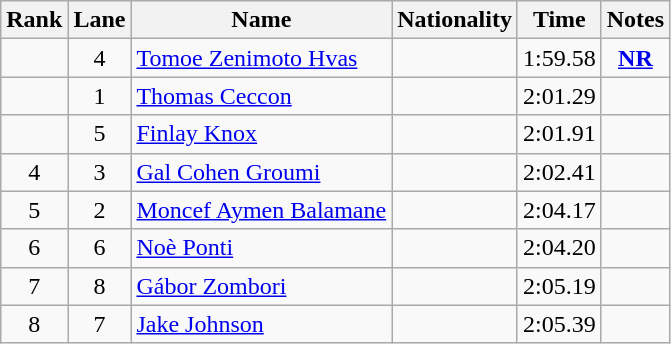<table class="wikitable sortable" style="text-align:center">
<tr>
<th>Rank</th>
<th>Lane</th>
<th>Name</th>
<th>Nationality</th>
<th>Time</th>
<th>Notes</th>
</tr>
<tr>
<td></td>
<td>4</td>
<td align=left><a href='#'>Tomoe Zenimoto Hvas</a></td>
<td align=left></td>
<td>1:59.58</td>
<td><strong><a href='#'>NR</a></strong></td>
</tr>
<tr>
<td></td>
<td>1</td>
<td align=left><a href='#'>Thomas Ceccon</a></td>
<td align=left></td>
<td>2:01.29</td>
<td></td>
</tr>
<tr>
<td></td>
<td>5</td>
<td align=left><a href='#'>Finlay Knox</a></td>
<td align=left></td>
<td>2:01.91</td>
<td></td>
</tr>
<tr>
<td>4</td>
<td>3</td>
<td align=left><a href='#'>Gal Cohen Groumi</a></td>
<td align=left></td>
<td>2:02.41</td>
<td></td>
</tr>
<tr>
<td>5</td>
<td>2</td>
<td align=left><a href='#'>Moncef Aymen Balamane</a></td>
<td align=left></td>
<td>2:04.17</td>
<td></td>
</tr>
<tr>
<td>6</td>
<td>6</td>
<td align=left><a href='#'>Noè Ponti</a></td>
<td align=left></td>
<td>2:04.20</td>
<td></td>
</tr>
<tr>
<td>7</td>
<td>8</td>
<td align=left><a href='#'>Gábor Zombori</a></td>
<td align=left></td>
<td>2:05.19</td>
<td></td>
</tr>
<tr>
<td>8</td>
<td>7</td>
<td align=left><a href='#'>Jake Johnson</a></td>
<td align=left></td>
<td>2:05.39</td>
<td></td>
</tr>
</table>
